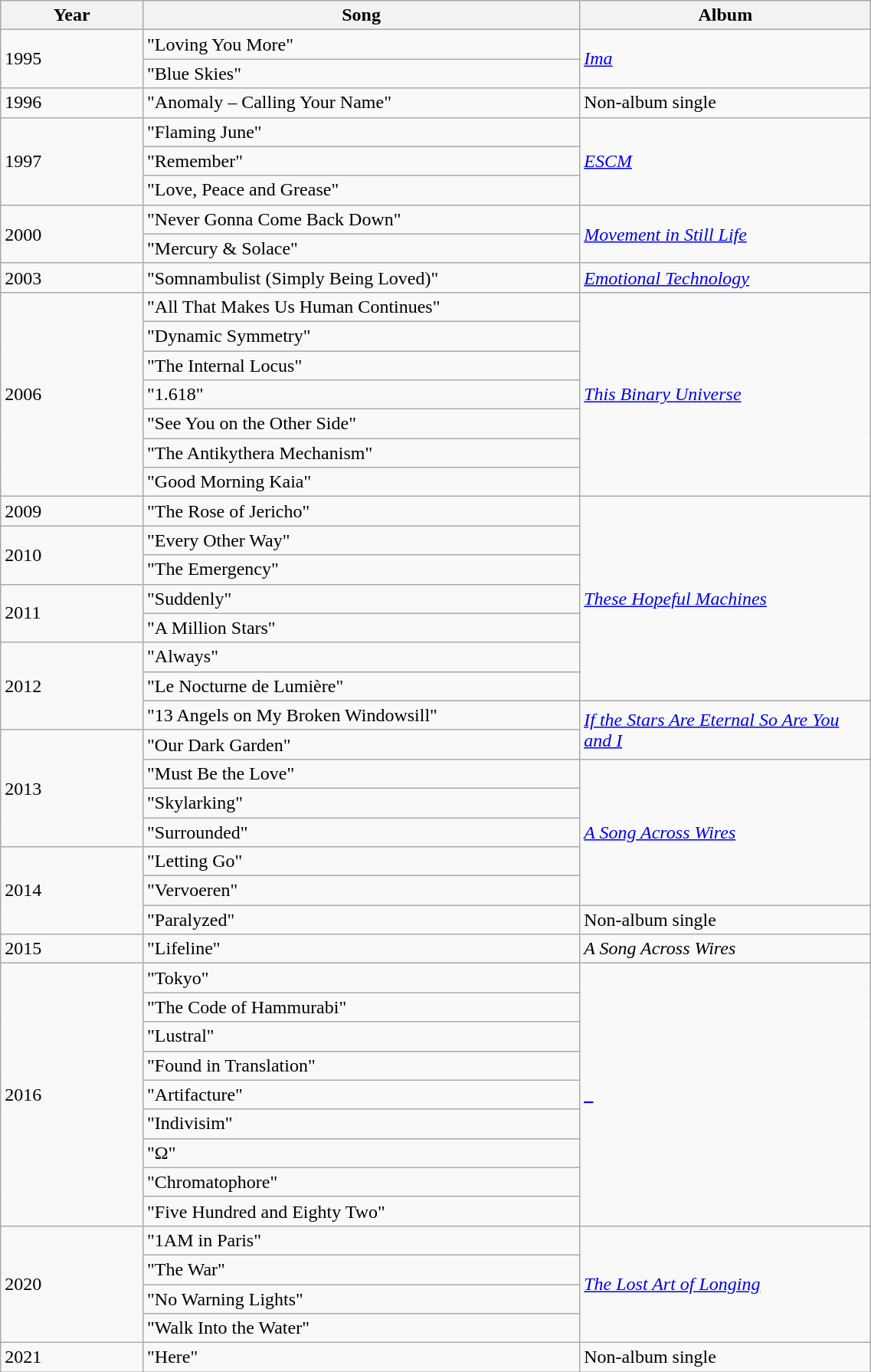<table class="wikitable sortable" width=60%>
<tr>
<th width="30">Year</th>
<th width="30">Song</th>
<th width="30">Album</th>
</tr>
<tr>
<td rowspan="2">1995</td>
<td>"Loving You More"</td>
<td rowspan="2"><em><a href='#'>Ima</a></em></td>
</tr>
<tr>
<td>"Blue Skies"</td>
</tr>
<tr>
<td>1996</td>
<td>"Anomaly – Calling Your Name"</td>
<td>Non-album single</td>
</tr>
<tr>
<td rowspan="3">1997</td>
<td>"Flaming June"</td>
<td rowspan="3"><em><a href='#'>ESCM</a></em></td>
</tr>
<tr>
<td>"Remember"</td>
</tr>
<tr>
<td>"Love, Peace and Grease"</td>
</tr>
<tr>
<td rowspan="2">2000</td>
<td>"Never Gonna Come Back Down"</td>
<td rowspan="2"><em><a href='#'>Movement in Still Life</a></em></td>
</tr>
<tr>
<td>"Mercury & Solace"</td>
</tr>
<tr>
<td>2003</td>
<td>"Somnambulist (Simply Being Loved)"</td>
<td><em><a href='#'>Emotional Technology</a></em></td>
</tr>
<tr>
<td rowspan="7">2006</td>
<td>"All That Makes Us Human Continues"</td>
<td rowspan="7"><em><a href='#'>This Binary Universe</a></em></td>
</tr>
<tr>
<td>"Dynamic Symmetry"</td>
</tr>
<tr>
<td>"The Internal Locus"</td>
</tr>
<tr>
<td>"1.618"</td>
</tr>
<tr>
<td>"See You on the Other Side"</td>
</tr>
<tr>
<td>"The Antikythera Mechanism"</td>
</tr>
<tr>
<td>"Good Morning Kaia"</td>
</tr>
<tr>
<td>2009</td>
<td>"The Rose of Jericho"</td>
<td rowspan ="7"><em><a href='#'>These Hopeful Machines</a></em></td>
</tr>
<tr>
<td rowspan ="2">2010</td>
<td>"Every Other Way"</td>
</tr>
<tr>
<td>"The Emergency"</td>
</tr>
<tr>
<td rowspan ="2">2011</td>
<td>"Suddenly"</td>
</tr>
<tr>
<td>"A Million Stars"</td>
</tr>
<tr>
<td rowspan ="3">2012</td>
<td>"Always"</td>
</tr>
<tr>
<td>"Le Nocturne de Lumière"</td>
</tr>
<tr>
<td>"13 Angels on My Broken Windowsill"</td>
<td rowspan="2"><em><a href='#'>If the Stars Are Eternal So Are You and I</a></em></td>
</tr>
<tr>
<td rowspan="4">2013</td>
<td>"Our Dark Garden"</td>
</tr>
<tr>
<td>"Must Be the Love"</td>
<td rowspan="5"><em><a href='#'>A Song Across Wires</a></em></td>
</tr>
<tr>
<td>"Skylarking"</td>
</tr>
<tr>
<td>"Surrounded"</td>
</tr>
<tr>
<td rowspan="3">2014</td>
<td>"Letting Go"</td>
</tr>
<tr>
<td>"Vervoeren"</td>
</tr>
<tr>
<td>"Paralyzed"</td>
<td>Non-album single</td>
</tr>
<tr>
<td>2015</td>
<td>"Lifeline"</td>
<td><em>A Song Across Wires</em></td>
</tr>
<tr>
<td rowspan="9">2016</td>
<td>"Tokyo"</td>
<td rowspan="9"><em><a href='#'>_</a></em></td>
</tr>
<tr>
<td>"The Code of Hammurabi"</td>
</tr>
<tr>
<td>"Lustral"</td>
</tr>
<tr>
<td>"Found in Translation"</td>
</tr>
<tr>
<td>"Artifacture"</td>
</tr>
<tr>
<td>"Indivisim"</td>
</tr>
<tr>
<td>"Ω"</td>
</tr>
<tr>
<td>"Chromatophore"</td>
</tr>
<tr>
<td>"Five Hundred and Eighty Two"</td>
</tr>
<tr>
<td rowspan="4">2020</td>
<td>"1AM in Paris"</td>
<td rowspan="4"><em><a href='#'>The Lost Art of Longing</a></em></td>
</tr>
<tr>
<td>"The War"</td>
</tr>
<tr>
<td>"No Warning Lights"</td>
</tr>
<tr>
<td>"Walk Into the Water"</td>
</tr>
<tr>
<td>2021</td>
<td>"Here"</td>
<td>Non-album single</td>
</tr>
</table>
